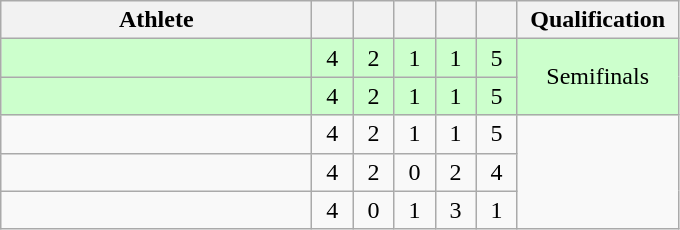<table class="wikitable sortable" style="text-align:center">
<tr>
<th width=200>Athlete</th>
<th width=20></th>
<th width=20></th>
<th width=20></th>
<th width=20></th>
<th width=20></th>
<th width=100>Qualification</th>
</tr>
<tr bgcolor="#ccffcc">
<td style="text-align:left;"></td>
<td>4</td>
<td>2</td>
<td>1</td>
<td>1</td>
<td>5</td>
<td rowspan=2>Semifinals</td>
</tr>
<tr bgcolor="#ccffcc">
<td style="text-align:left;"></td>
<td>4</td>
<td>2</td>
<td>1</td>
<td>1</td>
<td>5</td>
</tr>
<tr>
<td style="text-align:left;"></td>
<td>4</td>
<td>2</td>
<td>1</td>
<td>1</td>
<td>5</td>
<td rowspan=3></td>
</tr>
<tr>
<td style="text-align:left;"></td>
<td>4</td>
<td>2</td>
<td>0</td>
<td>2</td>
<td>4</td>
</tr>
<tr>
<td style="text-align:left;"></td>
<td>4</td>
<td>0</td>
<td>1</td>
<td>3</td>
<td>1</td>
</tr>
</table>
